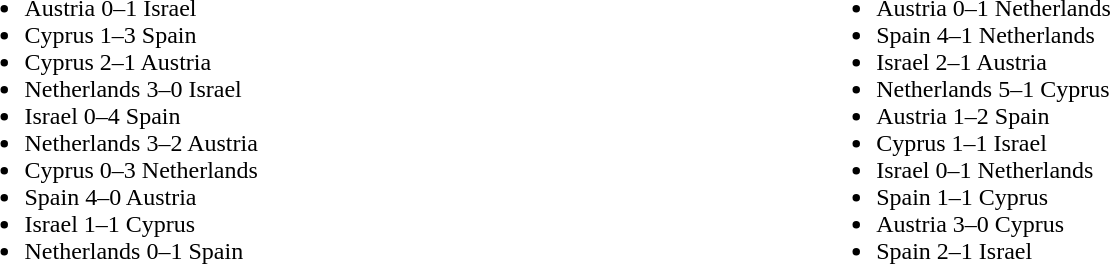<table width=90%>
<tr>
<td valign="middle" align=left width=33%><br><ul><li>Austria 0–1 Israel</li><li>Cyprus 1–3 Spain</li><li>Cyprus 2–1 Austria</li><li>Netherlands 3–0 Israel</li><li>Israel 0–4 Spain</li><li>Netherlands 3–2 Austria</li><li>Cyprus 0–3 Netherlands</li><li>Spain 4–0 Austria</li><li>Israel 1–1 Cyprus</li><li>Netherlands 0–1 Spain</li></ul></td>
<td valign="middle" align="left" width="33%"><br><ul><li>Austria 0–1 Netherlands</li><li>Spain 4–1 Netherlands</li><li>Israel 2–1 Austria</li><li>Netherlands 5–1 Cyprus</li><li>Austria 1–2 Spain</li><li>Cyprus 1–1 Israel</li><li>Israel 0–1 Netherlands</li><li>Spain 1–1 Cyprus</li><li>Austria 3–0 Cyprus</li><li>Spain 2–1 Israel</li></ul></td>
</tr>
</table>
